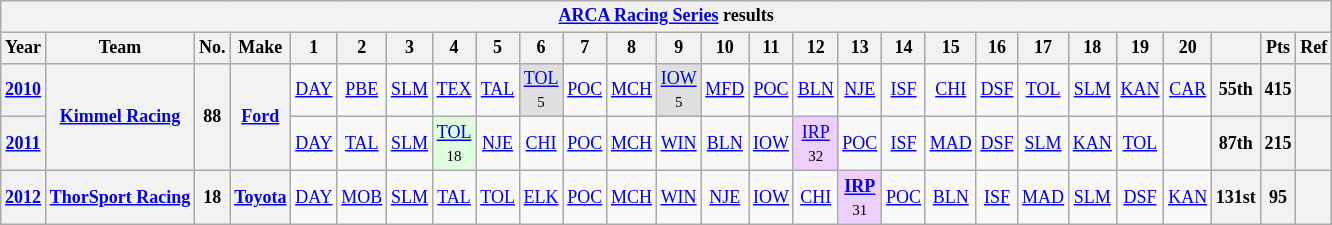<table class="wikitable" style="text-align:center; font-size:75%">
<tr>
<th colspan=27><a href='#'>ARCA Racing Series</a> results</th>
</tr>
<tr>
<th>Year</th>
<th>Team</th>
<th>No.</th>
<th>Make</th>
<th>1</th>
<th>2</th>
<th>3</th>
<th>4</th>
<th>5</th>
<th>6</th>
<th>7</th>
<th>8</th>
<th>9</th>
<th>10</th>
<th>11</th>
<th>12</th>
<th>13</th>
<th>14</th>
<th>15</th>
<th>16</th>
<th>17</th>
<th>18</th>
<th>19</th>
<th>20</th>
<th></th>
<th>Pts</th>
<th>Ref</th>
</tr>
<tr>
<th><a href='#'>2010</a></th>
<th rowspan=2><a href='#'>Kimmel Racing</a></th>
<th rowspan=2>88</th>
<th rowspan=2><a href='#'>Ford</a></th>
<td><a href='#'>DAY</a></td>
<td><a href='#'>PBE</a></td>
<td><a href='#'>SLM</a></td>
<td><a href='#'>TEX</a></td>
<td><a href='#'>TAL</a></td>
<td style="background:#DFDFDF;"><a href='#'>TOL</a><br><small>5</small></td>
<td><a href='#'>POC</a></td>
<td><a href='#'>MCH</a></td>
<td style="background:#DFDFDF;"><a href='#'>IOW</a><br><small>5</small></td>
<td><a href='#'>MFD</a></td>
<td><a href='#'>POC</a></td>
<td><a href='#'>BLN</a></td>
<td><a href='#'>NJE</a></td>
<td><a href='#'>ISF</a></td>
<td><a href='#'>CHI</a></td>
<td><a href='#'>DSF</a></td>
<td><a href='#'>TOL</a></td>
<td><a href='#'>SLM</a></td>
<td><a href='#'>KAN</a></td>
<td><a href='#'>CAR</a></td>
<th>55th</th>
<th>415</th>
<th></th>
</tr>
<tr>
<th><a href='#'>2011</a></th>
<td><a href='#'>DAY</a></td>
<td><a href='#'>TAL</a></td>
<td><a href='#'>SLM</a></td>
<td style="background:#DFFFDF;"><a href='#'>TOL</a><br><small>18</small></td>
<td><a href='#'>NJE</a></td>
<td><a href='#'>CHI</a></td>
<td><a href='#'>POC</a></td>
<td><a href='#'>MCH</a></td>
<td><a href='#'>WIN</a></td>
<td><a href='#'>BLN</a></td>
<td><a href='#'>IOW</a></td>
<td style="background:#EFCFFF;"><a href='#'>IRP</a><br><small>32</small></td>
<td><a href='#'>POC</a></td>
<td><a href='#'>ISF</a></td>
<td><a href='#'>MAD</a></td>
<td><a href='#'>DSF</a></td>
<td><a href='#'>SLM</a></td>
<td><a href='#'>KAN</a></td>
<td><a href='#'>TOL</a></td>
<td></td>
<th>87th</th>
<th>215</th>
<th></th>
</tr>
<tr>
<th><a href='#'>2012</a></th>
<th><a href='#'>ThorSport Racing</a></th>
<th>18</th>
<th><a href='#'>Toyota</a></th>
<td><a href='#'>DAY</a></td>
<td><a href='#'>MOB</a></td>
<td><a href='#'>SLM</a></td>
<td><a href='#'>TAL</a></td>
<td><a href='#'>TOL</a></td>
<td><a href='#'>ELK</a></td>
<td><a href='#'>POC</a></td>
<td><a href='#'>MCH</a></td>
<td><a href='#'>WIN</a></td>
<td><a href='#'>NJE</a></td>
<td><a href='#'>IOW</a></td>
<td><a href='#'>CHI</a></td>
<td style="background:#EFCFFF;"><strong><a href='#'>IRP</a></strong><br><small>31</small></td>
<td><a href='#'>POC</a></td>
<td><a href='#'>BLN</a></td>
<td><a href='#'>ISF</a></td>
<td><a href='#'>MAD</a></td>
<td><a href='#'>SLM</a></td>
<td><a href='#'>DSF</a></td>
<td><a href='#'>KAN</a></td>
<th>131st</th>
<th>95</th>
<th></th>
</tr>
</table>
